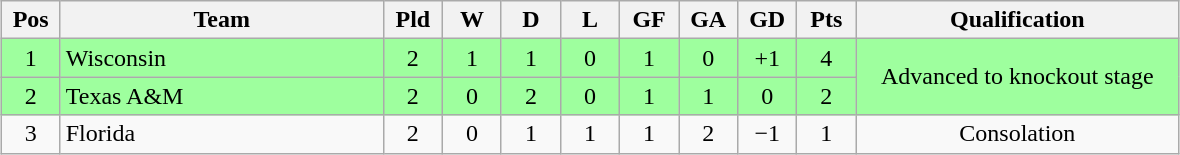<table class="wikitable" style="text-align:center; margin: 1em auto">
<tr>
<th style="width:2em">Pos</th>
<th style="width:13em">Team</th>
<th style="width:2em">Pld</th>
<th style="width:2em">W</th>
<th style="width:2em">D</th>
<th style="width:2em">L</th>
<th style="width:2em">GF</th>
<th style="width:2em">GA</th>
<th style="width:2em">GD</th>
<th style="width:2em">Pts</th>
<th style="width:13em">Qualification</th>
</tr>
<tr bgcolor="#9eff9e">
<td>1</td>
<td style="text-align:left">Wisconsin</td>
<td>2</td>
<td>1</td>
<td>1</td>
<td>0</td>
<td>1</td>
<td>0</td>
<td>+1</td>
<td>4</td>
<td rowspan="2">Advanced to knockout stage</td>
</tr>
<tr bgcolor="#9eff9e">
<td>2</td>
<td style="text-align:left">Texas A&M</td>
<td>2</td>
<td>0</td>
<td>2</td>
<td>0</td>
<td>1</td>
<td>1</td>
<td>0</td>
<td>2</td>
</tr>
<tr>
<td>3</td>
<td style="text-align:left">Florida</td>
<td>2</td>
<td>0</td>
<td>1</td>
<td>1</td>
<td>1</td>
<td>2</td>
<td>−1</td>
<td>1</td>
<td>Consolation</td>
</tr>
</table>
